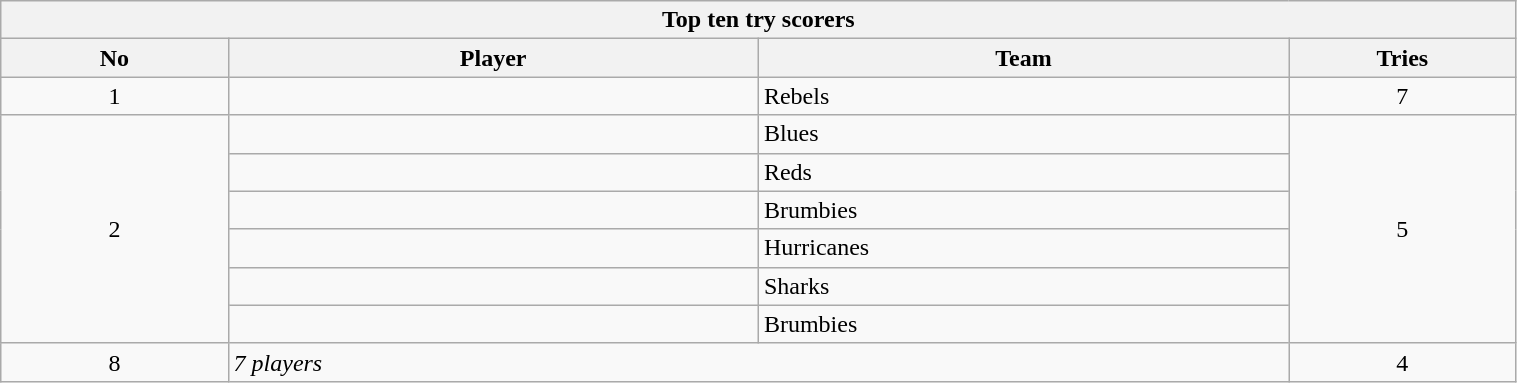<table class="wikitable collapsible sortable" style="text-align:left; font-size:100%; width:80%;">
<tr>
<th colspan="100%">Top ten try scorers</th>
</tr>
<tr>
<th style="width:15%;">No</th>
<th style="width:35%;">Player</th>
<th style="width:35%;">Team</th>
<th style="width:15%;">Tries<br></th>
</tr>
<tr>
<td style="text-align:center;">1</td>
<td></td>
<td>Rebels</td>
<td style="text-align:center;">7</td>
</tr>
<tr>
<td rowspan="6" style="text-align:center;">2</td>
<td></td>
<td>Blues</td>
<td rowspan="6" style="text-align:center;">5</td>
</tr>
<tr>
<td> </td>
<td>Reds</td>
</tr>
<tr>
<td> </td>
<td>Brumbies</td>
</tr>
<tr>
<td> </td>
<td>Hurricanes</td>
</tr>
<tr>
<td> </td>
<td>Sharks</td>
</tr>
<tr>
<td> </td>
<td>Brumbies</td>
</tr>
<tr>
<td style="text-align:center;">8</td>
<td colspan="2"><em>7 players</em></td>
<td style="text-align:center;">4</td>
</tr>
</table>
